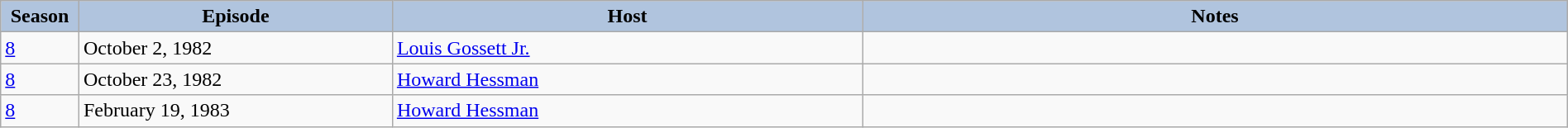<table class="wikitable" style="width:100%;">
<tr>
<th style="background:#B0C4DE;" width="5%">Season</th>
<th style="background:#B0C4DE;" width="20%">Episode</th>
<th style="background:#B0C4DE;" width="30%">Host</th>
<th style="background:#B0C4DE;" width="45%">Notes</th>
</tr>
<tr>
<td><a href='#'>8</a></td>
<td>October 2, 1982</td>
<td><a href='#'>Louis Gossett Jr.</a></td>
<td></td>
</tr>
<tr>
<td><a href='#'>8</a></td>
<td>October 23, 1982</td>
<td><a href='#'>Howard Hessman</a></td>
<td></td>
</tr>
<tr>
<td><a href='#'>8</a></td>
<td>February 19, 1983</td>
<td><a href='#'>Howard Hessman</a></td>
<td></td>
</tr>
</table>
